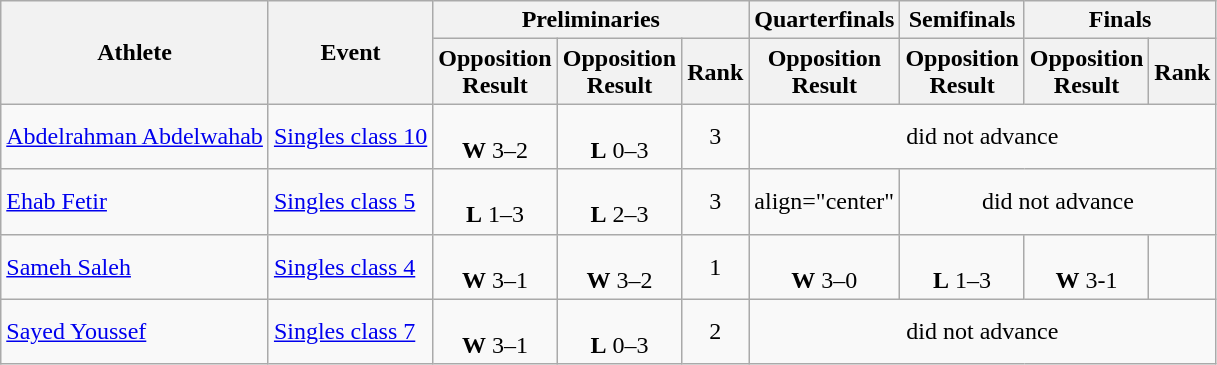<table class=wikitable>
<tr>
<th rowspan="2">Athlete</th>
<th rowspan="2">Event</th>
<th colspan="3">Preliminaries</th>
<th>Quarterfinals</th>
<th>Semifinals</th>
<th colspan="2">Finals</th>
</tr>
<tr>
<th>Opposition<br>Result</th>
<th>Opposition<br>Result</th>
<th>Rank</th>
<th>Opposition<br>Result</th>
<th>Opposition<br>Result</th>
<th>Opposition<br>Result</th>
<th>Rank</th>
</tr>
<tr>
<td><a href='#'>Abdelrahman Abdelwahab</a></td>
<td><a href='#'>Singles class 10</a></td>
<td align="center"><br><strong>W</strong> 3–2</td>
<td align="center"><br><strong>L</strong> 0–3</td>
<td align="center">3</td>
<td align="center" colspan="4">did not advance</td>
</tr>
<tr>
<td><a href='#'>Ehab Fetir</a></td>
<td><a href='#'>Singles class 5</a></td>
<td align="center"><br><strong>L</strong> 1–3</td>
<td align="center"><br><strong>L</strong> 2–3</td>
<td align="center">3</td>
<td>align="center" </td>
<td align="center" colspan="3">did not advance</td>
</tr>
<tr>
<td><a href='#'>Sameh Saleh</a></td>
<td><a href='#'>Singles class 4</a></td>
<td align="center"><br><strong>W</strong> 3–1</td>
<td align="center"><br><strong>W</strong> 3–2</td>
<td align="center">1</td>
<td align="center"><br><strong>W</strong> 3–0</td>
<td align="center"><br><strong>L</strong> 1–3</td>
<td align="center"><br><strong>W</strong> 3-1</td>
<td align="center"></td>
</tr>
<tr>
<td><a href='#'>Sayed Youssef</a></td>
<td><a href='#'>Singles class 7</a></td>
<td align="center"><br><strong>W</strong> 3–1</td>
<td align="center"><br><strong>L</strong> 0–3</td>
<td align="center">2</td>
<td align="center" colspan="4">did not advance</td>
</tr>
</table>
